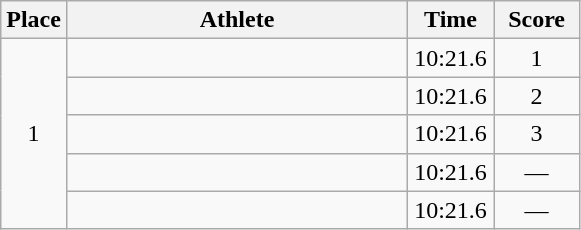<table class=wikitable style="text-align:center">
<tr>
<th width=20>Place</th>
<th width=220>Athlete</th>
<th width=50>Time</th>
<th width=50>Score</th>
</tr>
<tr>
<td rowspan=5>1</td>
<td align=left></td>
<td>10:21.6</td>
<td>1</td>
</tr>
<tr>
<td align=left></td>
<td>10:21.6</td>
<td>2</td>
</tr>
<tr>
<td align=left></td>
<td>10:21.6</td>
<td>3</td>
</tr>
<tr>
<td align=left><em></em></td>
<td>10:21.6</td>
<td>—</td>
</tr>
<tr>
<td align=left><em></em></td>
<td>10:21.6</td>
<td>—</td>
</tr>
</table>
